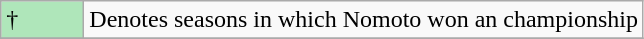<table class="wikitable">
<tr>
<td style="background:#afe6ba; width:3em;">†</td>
<td>Denotes seasons in which Nomoto won an championship</td>
</tr>
<tr>
</tr>
</table>
